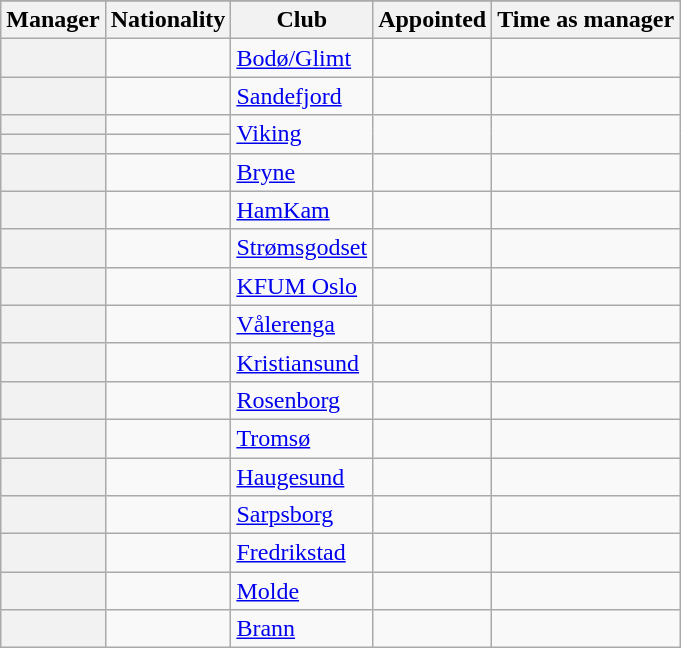<table class="wikitable sortable plainrowheaders">
<tr>
</tr>
<tr>
<th scope="col">Manager</th>
<th scope="col">Nationality</th>
<th scope="col">Club</th>
<th scope="col">Appointed</th>
<th scope="col">Time as manager</th>
</tr>
<tr>
<th scope="row"></th>
<td></td>
<td><a href='#'>Bodø/Glimt</a></td>
<td></td>
<td></td>
</tr>
<tr>
<th scope="row"></th>
<td></td>
<td><a href='#'>Sandefjord</a></td>
<td></td>
<td></td>
</tr>
<tr>
<th scope="row"></th>
<td></td>
<td rowspan=2><a href='#'>Viking</a></td>
<td rowspan=2></td>
<td rowspan=2></td>
</tr>
<tr>
<th scope="row"></th>
<td></td>
</tr>
<tr>
<th scope="row"></th>
<td></td>
<td><a href='#'>Bryne</a></td>
<td></td>
<td></td>
</tr>
<tr>
<th scope="row"></th>
<td></td>
<td><a href='#'>HamKam</a></td>
<td></td>
<td></td>
</tr>
<tr>
<th scope="row"></th>
<td></td>
<td><a href='#'>Strømsgodset</a></td>
<td></td>
<td></td>
</tr>
<tr>
<th scope="row"></th>
<td></td>
<td><a href='#'>KFUM Oslo</a></td>
<td></td>
<td></td>
</tr>
<tr>
<th scope="row"></th>
<td></td>
<td><a href='#'>Vålerenga</a></td>
<td></td>
<td></td>
</tr>
<tr>
<th scope="row"></th>
<td></td>
<td><a href='#'>Kristiansund</a></td>
<td></td>
<td></td>
</tr>
<tr>
<th scope="row"></th>
<td></td>
<td><a href='#'>Rosenborg</a></td>
<td></td>
<td></td>
</tr>
<tr>
<th scope="row"></th>
<td></td>
<td><a href='#'>Tromsø</a></td>
<td></td>
<td></td>
</tr>
<tr>
<th scope="row"></th>
<td></td>
<td><a href='#'>Haugesund</a></td>
<td></td>
<td></td>
</tr>
<tr>
<th scope="row"></th>
<td></td>
<td><a href='#'>Sarpsborg</a></td>
<td></td>
<td></td>
</tr>
<tr>
<th scope="row"></th>
<td></td>
<td><a href='#'>Fredrikstad</a></td>
<td></td>
<td></td>
</tr>
<tr>
<th scope="row"></th>
<td></td>
<td><a href='#'>Molde</a></td>
<td></td>
<td></td>
</tr>
<tr>
<th scope="row"></th>
<td></td>
<td><a href='#'>Brann</a></td>
<td></td>
<td></td>
</tr>
</table>
